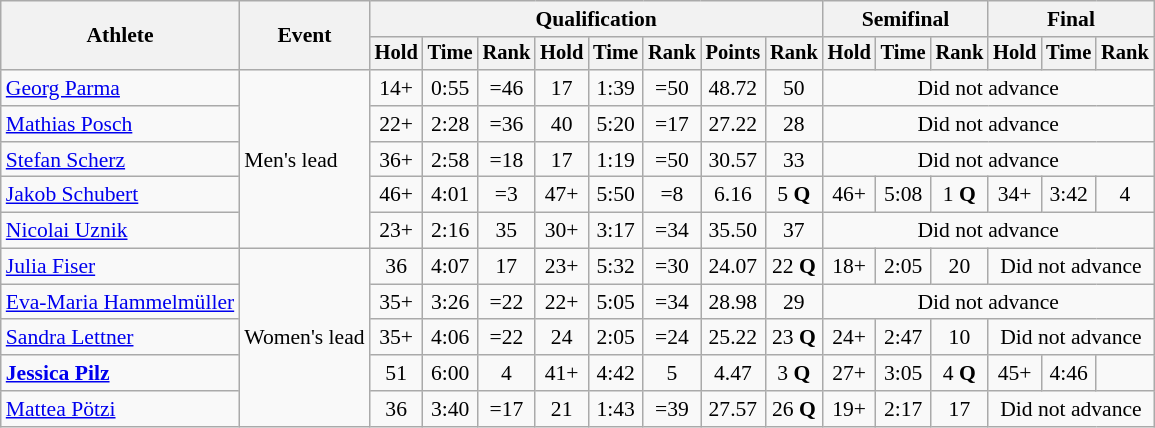<table class=wikitable style=font-size:90% align=center>
<tr>
<th rowspan=2>Athlete</th>
<th rowspan=2>Event</th>
<th colspan=8>Qualification</th>
<th colspan=3>Semifinal</th>
<th colspan=3>Final</th>
</tr>
<tr style=font-size:95%>
<th>Hold</th>
<th>Time</th>
<th>Rank</th>
<th>Hold</th>
<th>Time</th>
<th>Rank</th>
<th>Points</th>
<th>Rank</th>
<th>Hold</th>
<th>Time</th>
<th>Rank</th>
<th>Hold</th>
<th>Time</th>
<th>Rank</th>
</tr>
<tr align=center>
<td align=left><a href='#'>Georg Parma</a></td>
<td rowspan=5 align=left>Men's lead</td>
<td>14+</td>
<td>0:55</td>
<td>=46</td>
<td>17</td>
<td>1:39</td>
<td>=50</td>
<td>48.72</td>
<td>50</td>
<td colspan=6>Did not advance</td>
</tr>
<tr align=center>
<td align=left><a href='#'>Mathias Posch</a></td>
<td>22+</td>
<td>2:28</td>
<td>=36</td>
<td>40</td>
<td>5:20</td>
<td>=17</td>
<td>27.22</td>
<td>28</td>
<td colspan=6>Did not advance</td>
</tr>
<tr align=center>
<td align=left><a href='#'>Stefan Scherz</a></td>
<td>36+</td>
<td>2:58</td>
<td>=18</td>
<td>17</td>
<td>1:19</td>
<td>=50</td>
<td>30.57</td>
<td>33</td>
<td colspan=6>Did not advance</td>
</tr>
<tr align=center>
<td align=left><a href='#'>Jakob Schubert</a></td>
<td>46+</td>
<td>4:01</td>
<td>=3</td>
<td>47+</td>
<td>5:50</td>
<td>=8</td>
<td>6.16</td>
<td>5 <strong>Q</strong></td>
<td>46+</td>
<td>5:08</td>
<td>1 <strong>Q</strong></td>
<td>34+</td>
<td>3:42</td>
<td>4</td>
</tr>
<tr align=center>
<td align=left><a href='#'>Nicolai Uznik</a></td>
<td>23+</td>
<td>2:16</td>
<td>35</td>
<td>30+</td>
<td>3:17</td>
<td>=34</td>
<td>35.50</td>
<td>37</td>
<td colspan=6>Did not advance</td>
</tr>
<tr align=center>
<td align=left><a href='#'>Julia Fiser</a></td>
<td rowspan=5 align=left>Women's lead</td>
<td>36</td>
<td>4:07</td>
<td>17</td>
<td>23+</td>
<td>5:32</td>
<td>=30</td>
<td>24.07</td>
<td>22 <strong>Q</strong></td>
<td>18+</td>
<td>2:05</td>
<td>20</td>
<td colspan=3>Did not advance</td>
</tr>
<tr align=center>
<td align=left><a href='#'>Eva-Maria Hammelmüller</a></td>
<td>35+</td>
<td>3:26</td>
<td>=22</td>
<td>22+</td>
<td>5:05</td>
<td>=34</td>
<td>28.98</td>
<td>29</td>
<td colspan=6>Did not advance</td>
</tr>
<tr align=center>
<td align=left><a href='#'>Sandra Lettner</a></td>
<td>35+</td>
<td>4:06</td>
<td>=22</td>
<td>24</td>
<td>2:05</td>
<td>=24</td>
<td>25.22</td>
<td>23 <strong>Q</strong></td>
<td>24+</td>
<td>2:47</td>
<td>10</td>
<td colspan=3>Did not advance</td>
</tr>
<tr align=center>
<td align=left><strong><a href='#'>Jessica Pilz</a></strong></td>
<td>51</td>
<td>6:00</td>
<td>4</td>
<td>41+</td>
<td>4:42</td>
<td>5</td>
<td>4.47</td>
<td>3 <strong>Q</strong></td>
<td>27+</td>
<td>3:05</td>
<td>4 <strong>Q</strong></td>
<td>45+</td>
<td>4:46</td>
<td></td>
</tr>
<tr align=center>
<td align=left><a href='#'>Mattea Pötzi</a></td>
<td>36</td>
<td>3:40</td>
<td>=17</td>
<td>21</td>
<td>1:43</td>
<td>=39</td>
<td>27.57</td>
<td>26 <strong>Q</strong></td>
<td>19+</td>
<td>2:17</td>
<td>17</td>
<td colspan=3>Did not advance</td>
</tr>
</table>
